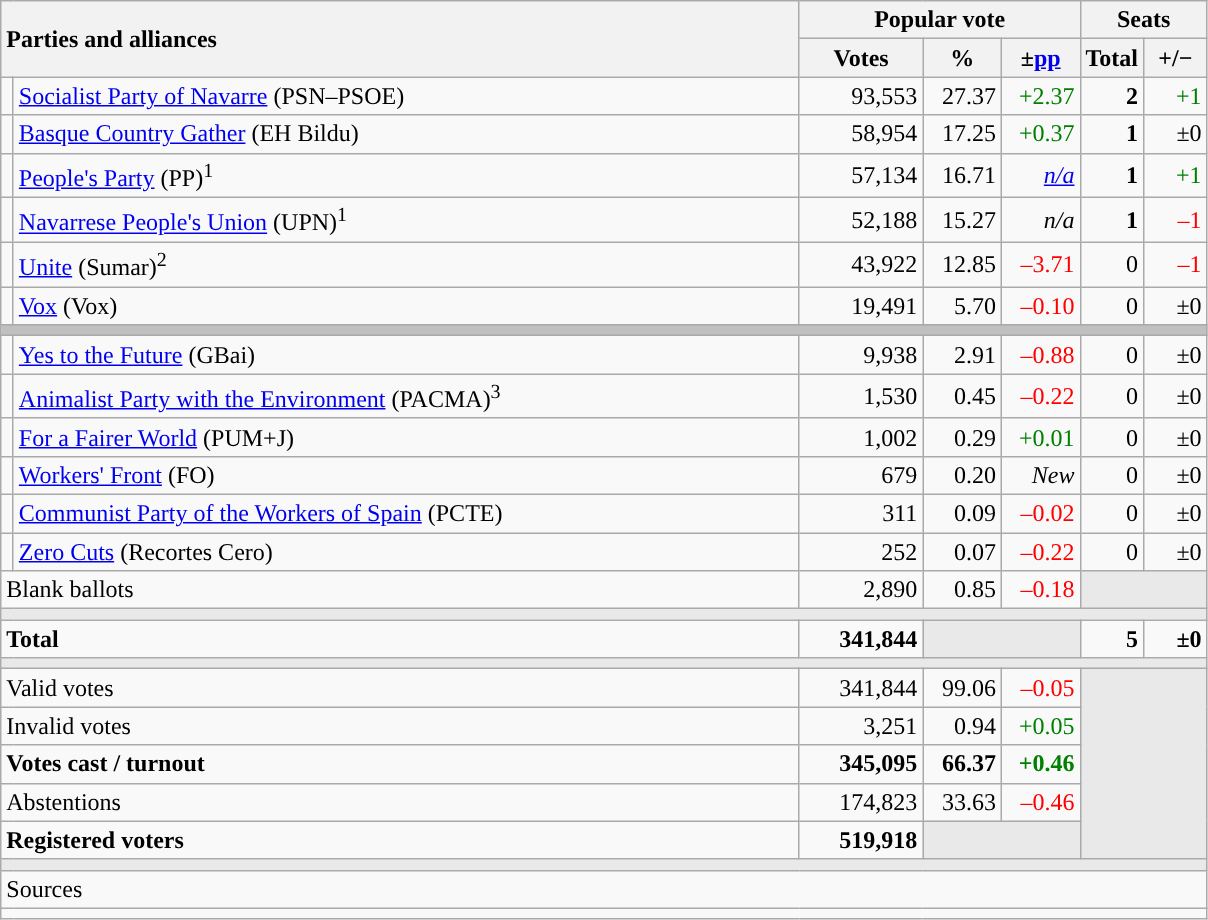<table class="wikitable" style="text-align:right;">
<tr>
<th style="text-align:left;" rowspan="2" colspan="2" width="525">Parties and alliances</th>
<th colspan="3">Popular vote</th>
<th colspan="2">Seats</th>
</tr>
<tr>
<th width="75">Votes</th>
<th width="45">%</th>
<th width="45">±<a href='#'>pp</a></th>
<th width="35">Total</th>
<th width="35">+/−</th>
</tr>
<tr>
<td width="1" style="color:inherit;background:"></td>
<td align="left"><a href='#'>Socialist Party of Navarre</a> (PSN–PSOE)</td>
<td>93,553</td>
<td>27.37</td>
<td style="color:green;">+2.37</td>
<td><strong>2</strong></td>
<td style="color:green;">+1</td>
</tr>
<tr>
<td style="color:inherit;background:"></td>
<td align="left"><a href='#'>Basque Country Gather</a> (EH Bildu)</td>
<td>58,954</td>
<td>17.25</td>
<td style="color:green;">+0.37</td>
<td><strong>1</strong></td>
<td>±0</td>
</tr>
<tr>
<td style="color:inherit;background:"></td>
<td align="left"><a href='#'>People's Party</a> (PP)<sup>1</sup></td>
<td>57,134</td>
<td>16.71</td>
<td><em><a href='#'>n/a</a></em></td>
<td><strong>1</strong></td>
<td style="color:green;">+1</td>
</tr>
<tr>
<td style="color:inherit;background:"></td>
<td align="left"><a href='#'>Navarrese People's Union</a> (UPN)<sup>1</sup></td>
<td>52,188</td>
<td>15.27</td>
<td><em>n/a</em></td>
<td><strong>1</strong></td>
<td style="color:red;">–1</td>
</tr>
<tr>
<td style="color:inherit;background:"></td>
<td align="left"><a href='#'>Unite</a> (Sumar)<sup>2</sup></td>
<td>43,922</td>
<td>12.85</td>
<td style="color:red;">–3.71</td>
<td>0</td>
<td style="color:red;">–1</td>
</tr>
<tr>
<td style="color:inherit;background:"></td>
<td align="left"><a href='#'>Vox</a> (Vox)</td>
<td>19,491</td>
<td>5.70</td>
<td style="color:red;">–0.10</td>
<td>0</td>
<td>±0</td>
</tr>
<tr>
<td colspan="7" bgcolor="#C0C0C0"></td>
</tr>
<tr>
<td style="color:inherit;background:"></td>
<td align="left"><a href='#'>Yes to the Future</a> (GBai)</td>
<td>9,938</td>
<td>2.91</td>
<td style="color:red;">–0.88</td>
<td>0</td>
<td>±0</td>
</tr>
<tr>
<td style="color:inherit;background:"></td>
<td align="left"><a href='#'>Animalist Party with the Environment</a> (PACMA)<sup>3</sup></td>
<td>1,530</td>
<td>0.45</td>
<td style="color:red;">–0.22</td>
<td>0</td>
<td>±0</td>
</tr>
<tr>
<td style="color:inherit;background:"></td>
<td align="left"><a href='#'>For a Fairer World</a> (PUM+J)</td>
<td>1,002</td>
<td>0.29</td>
<td style="color:green;">+0.01</td>
<td>0</td>
<td>±0</td>
</tr>
<tr>
<td style="color:inherit;background:"></td>
<td align="left"><a href='#'>Workers' Front</a> (FO)</td>
<td>679</td>
<td>0.20</td>
<td><em>New</em></td>
<td>0</td>
<td>±0</td>
</tr>
<tr>
<td style="color:inherit;background:"></td>
<td align="left"><a href='#'>Communist Party of the Workers of Spain</a> (PCTE)</td>
<td>311</td>
<td>0.09</td>
<td style="color:red;">–0.02</td>
<td>0</td>
<td>±0</td>
</tr>
<tr>
<td style="color:inherit;background:"></td>
<td align="left"><a href='#'>Zero Cuts</a> (Recortes Cero)</td>
<td>252</td>
<td>0.07</td>
<td style="color:red;">–0.22</td>
<td>0</td>
<td>±0</td>
</tr>
<tr>
<td align="left" colspan="2">Blank ballots</td>
<td>2,890</td>
<td>0.85</td>
<td style="color:red;">–0.18</td>
<td bgcolor="#E9E9E9" colspan="2"></td>
</tr>
<tr>
<td colspan="7" bgcolor="#E9E9E9"></td>
</tr>
<tr style="font-weight:bold;">
<td align="left" colspan="2">Total</td>
<td>341,844</td>
<td bgcolor="#E9E9E9" colspan="2"></td>
<td>5</td>
<td>±0</td>
</tr>
<tr>
<td colspan="7" bgcolor="#E9E9E9"></td>
</tr>
<tr>
<td align="left" colspan="2">Valid votes</td>
<td>341,844</td>
<td>99.06</td>
<td style="color:red;">–0.05</td>
<td bgcolor="#E9E9E9" colspan="2" rowspan="5"></td>
</tr>
<tr>
<td align="left" colspan="2">Invalid votes</td>
<td>3,251</td>
<td>0.94</td>
<td style="color:green;">+0.05</td>
</tr>
<tr style="font-weight:bold;">
<td align="left" colspan="2">Votes cast / turnout</td>
<td>345,095</td>
<td>66.37</td>
<td style="color:green;">+0.46</td>
</tr>
<tr>
<td align="left" colspan="2">Abstentions</td>
<td>174,823</td>
<td>33.63</td>
<td style="color:red;">–0.46</td>
</tr>
<tr style="font-weight:bold;">
<td align="left" colspan="2">Registered voters</td>
<td>519,918</td>
<td bgcolor="#E9E9E9" colspan="2"></td>
</tr>
<tr>
<td colspan="7" bgcolor="#E9E9E9"></td>
</tr>
<tr>
<td align="left" colspan="7">Sources</td>
</tr>
<tr>
<td colspan="7" style="text-align:left; max-width:790px;"></td>
</tr>
</table>
